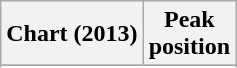<table class="wikitable plainrowheaders">
<tr>
<th>Chart (2013)</th>
<th>Peak<br>position</th>
</tr>
<tr>
</tr>
<tr>
</tr>
</table>
